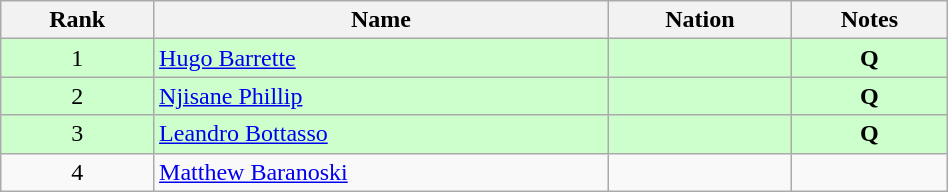<table class="wikitable sortable" style="text-align:center" width=50%>
<tr>
<th>Rank</th>
<th>Name</th>
<th>Nation</th>
<th>Notes</th>
</tr>
<tr bgcolor=ccffcc>
<td>1</td>
<td align=left><a href='#'>Hugo Barrette</a></td>
<td align=left></td>
<td><strong>Q</strong></td>
</tr>
<tr bgcolor=ccffcc>
<td>2</td>
<td align=left><a href='#'>Njisane Phillip</a></td>
<td align=left></td>
<td><strong>Q</strong></td>
</tr>
<tr bgcolor=ccffcc>
<td>3</td>
<td align=left><a href='#'>Leandro Bottasso</a></td>
<td align=left></td>
<td><strong>Q</strong></td>
</tr>
<tr>
<td>4</td>
<td align=left><a href='#'>Matthew Baranoski</a></td>
<td align=left></td>
<td></td>
</tr>
</table>
